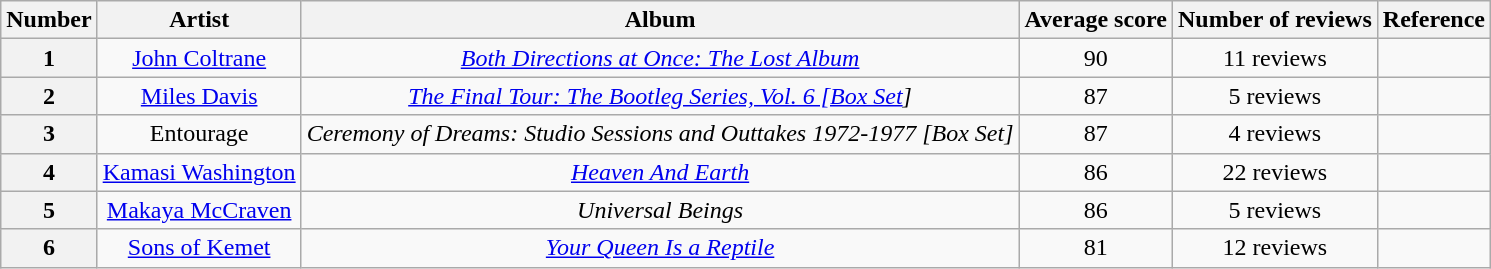<table class="wikitable sortable" style="text-align:center;">
<tr>
<th scope="col">Number</th>
<th scope="col">Artist</th>
<th scope="col">Album</th>
<th scope="col">Average score</th>
<th scope="col">Number of reviews</th>
<th scope="col">Reference</th>
</tr>
<tr>
<th scope="row">1</th>
<td><a href='#'>John Coltrane </a></td>
<td><em><a href='#'>Both Directions at Once: The Lost Album</a></em></td>
<td>90</td>
<td>11 reviews</td>
<td></td>
</tr>
<tr>
<th scope="row">2</th>
<td><a href='#'>Miles Davis</a></td>
<td><em><a href='#'>The Final Tour: The Bootleg Series, Vol. 6 [Box Set</a>]</em></td>
<td>87</td>
<td>5 reviews</td>
<td></td>
</tr>
<tr>
<th scope="row">3</th>
<td>Entourage</td>
<td><em>Ceremony of Dreams: Studio Sessions and Outtakes 1972-1977 [Box Set]</em></td>
<td>87</td>
<td>4 reviews</td>
<td></td>
</tr>
<tr>
<th scope="row">4</th>
<td><a href='#'>Kamasi Washington</a></td>
<td><em><a href='#'>Heaven And Earth</a></em></td>
<td>86</td>
<td>22 reviews</td>
<td></td>
</tr>
<tr>
<th scope="row">5</th>
<td><a href='#'>Makaya McCraven</a></td>
<td><em>Universal Beings</em></td>
<td>86</td>
<td>5 reviews</td>
<td></td>
</tr>
<tr>
<th scope="row">6</th>
<td><a href='#'>Sons of Kemet</a></td>
<td><em><a href='#'>Your Queen Is a Reptile</a></em></td>
<td>81</td>
<td>12 reviews</td>
<td></td>
</tr>
</table>
